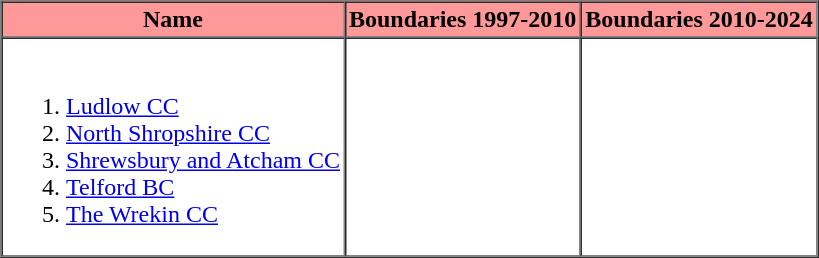<table border=1 cellpadding="2" cellspacing="0">
<tr bgcolor="#ff9999">
<th>Name</th>
<th>Boundaries 1997-2010</th>
<th>Boundaries 2010-2024</th>
</tr>
<tr>
<td><br><ol><li><a href='#'>Ludlow CC</a></li><li><a href='#'>North Shropshire CC</a></li><li><a href='#'>Shrewsbury and Atcham CC</a></li><li><a href='#'>Telford BC</a></li><li><a href='#'>The Wrekin CC</a></li></ol></td>
<td></td>
<td></td>
</tr>
<tr>
</tr>
</table>
